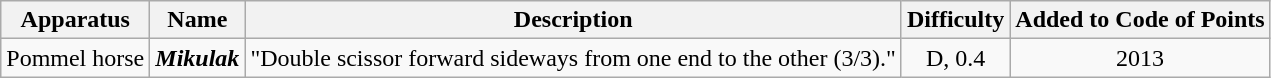<table class="wikitable">
<tr>
<th scope="col">Apparatus</th>
<th scope="col">Name</th>
<th scope="col">Description</th>
<th scope="col">Difficulty</th>
<th scope="col">Added to Code of Points</th>
</tr>
<tr>
<td>Pommel horse</td>
<td><strong><em>Mikulak</em></strong></td>
<td>"Double scissor forward sideways from one end to the other (3/3)."</td>
<td align=center>D, 0.4</td>
<td align=center>2013</td>
</tr>
</table>
